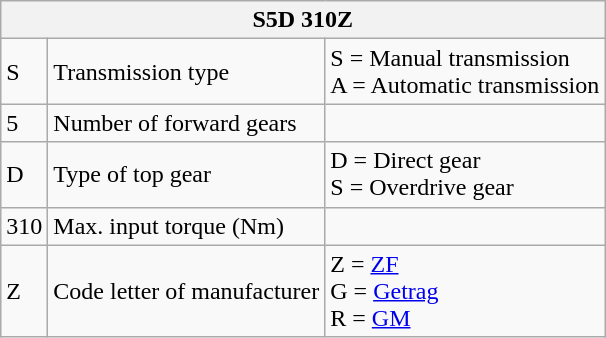<table class="wikitable">
<tr>
<th colspan="3">S5D 310Z</th>
</tr>
<tr>
<td>S</td>
<td>Transmission type</td>
<td>S = Manual transmission<br>A = Automatic transmission</td>
</tr>
<tr>
<td>5</td>
<td>Number of forward gears</td>
<td></td>
</tr>
<tr>
<td>D</td>
<td>Type of top gear</td>
<td>D = Direct gear<br>S = Overdrive gear</td>
</tr>
<tr>
<td>310</td>
<td>Max. input torque (Nm)</td>
<td></td>
</tr>
<tr>
<td>Z</td>
<td>Code letter of manufacturer</td>
<td>Z = <a href='#'>ZF</a><br>G = <a href='#'>Getrag</a><br>R = <a href='#'>GM</a></td>
</tr>
</table>
